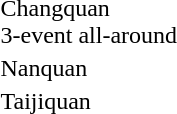<table>
<tr>
<td>Changquan<br>3-event all-around</td>
<td></td>
<td></td>
<td></td>
</tr>
<tr>
<td>Nanquan</td>
<td></td>
<td></td>
<td></td>
</tr>
<tr>
<td>Taijiquan</td>
<td></td>
<td></td>
<td></td>
</tr>
</table>
